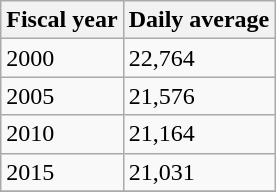<table class="wikitable">
<tr>
<th>Fiscal year</th>
<th>Daily average</th>
</tr>
<tr>
<td>2000</td>
<td>22,764</td>
</tr>
<tr>
<td>2005</td>
<td>21,576</td>
</tr>
<tr>
<td>2010</td>
<td>21,164</td>
</tr>
<tr>
<td>2015</td>
<td>21,031</td>
</tr>
<tr>
</tr>
</table>
